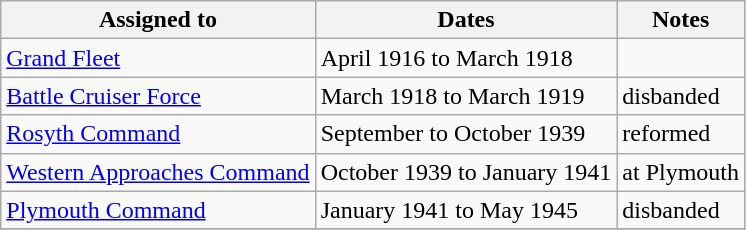<table class="wikitable">
<tr>
<th>Assigned to</th>
<th>Dates</th>
<th>Notes</th>
</tr>
<tr>
<td><a href='#'>Grand Fleet</a></td>
<td>April 1916 to March 1918</td>
<td></td>
</tr>
<tr>
<td><a href='#'>Battle Cruiser Force</a></td>
<td>March 1918 to March 1919</td>
<td>disbanded</td>
</tr>
<tr>
<td><a href='#'>Rosyth Command</a></td>
<td>September to October 1939</td>
<td>reformed</td>
</tr>
<tr>
<td><a href='#'>Western Approaches Command</a></td>
<td>October 1939 to January 1941</td>
<td>at Plymouth</td>
</tr>
<tr>
<td><a href='#'>Plymouth Command</a></td>
<td>January 1941 to May 1945</td>
<td>disbanded</td>
</tr>
<tr>
</tr>
</table>
